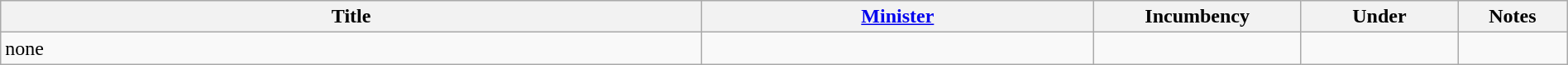<table class="wikitable" style="width:100%;">
<tr>
<th>Title</th>
<th style="width:25%;"><a href='#'>Minister</a></th>
<th style="width:160px;">Incumbency</th>
<th style="width:10%;">Under</th>
<th style="width:7%;">Notes</th>
</tr>
<tr>
<td>none</td>
<td></td>
<td></td>
<td></td>
<td></td>
</tr>
</table>
